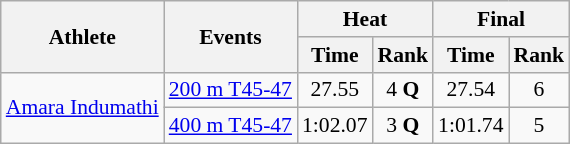<table class=wikitable style="font-size:90%">
<tr>
<th rowspan="2">Athlete</th>
<th rowspan="2">Events</th>
<th colspan="2">Heat</th>
<th colspan="2">Final</th>
</tr>
<tr>
<th>Time</th>
<th>Rank</th>
<th>Time</th>
<th>Rank</th>
</tr>
<tr align=center>
<td align=left rowspan=2><a href='#'>Amara Indumathi</a></td>
<td align=left><a href='#'>200 m T45-47</a></td>
<td>27.55</td>
<td>4 <strong>Q</strong></td>
<td>27.54</td>
<td>6</td>
</tr>
<tr align=center>
<td align=left><a href='#'>400 m T45-47</a></td>
<td>1:02.07</td>
<td>3 <strong>Q</strong></td>
<td>1:01.74</td>
<td>5</td>
</tr>
</table>
